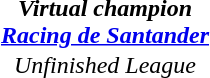<table cellspacing="0" width=100%>
<tr>
<td align=center>    </td>
</tr>
<tr>
<td align=center><strong><em>Virtual champion<br><a href='#'>Racing de Santander</a></em></strong></td>
</tr>
<tr>
<td align=center><em>Unfinished League</em></td>
</tr>
</table>
